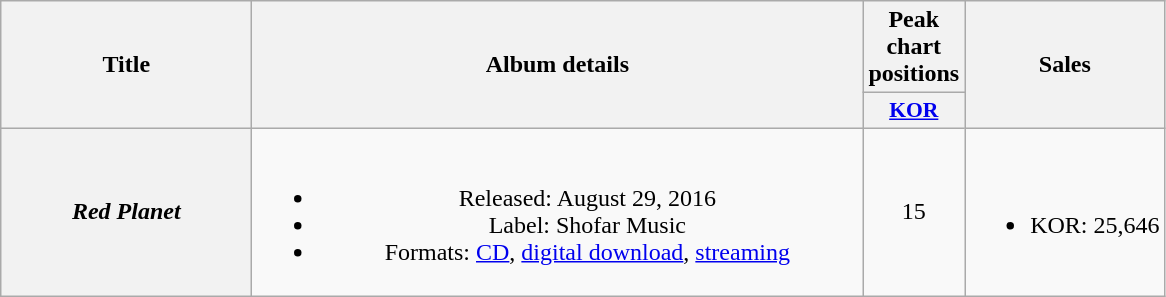<table class="wikitable plainrowheaders" style="text-align:center;">
<tr>
<th scope="col" rowspan="2" style="width:10em;">Title</th>
<th scope="col" rowspan="2" style="width:25em;">Album details</th>
<th scope="col" colspan="1">Peak chart positions</th>
<th scope="col" rowspan="2">Sales</th>
</tr>
<tr>
<th scope="col" style="width:3.5em;font-size:90%;"><a href='#'>KOR</a><br></th>
</tr>
<tr>
<th scope="row"><em>Red Planet</em></th>
<td><br><ul><li>Released: August 29, 2016</li><li>Label: Shofar Music</li><li>Formats: <a href='#'>CD</a>, <a href='#'>digital download</a>, <a href='#'>streaming</a></li></ul></td>
<td>15</td>
<td><br><ul><li>KOR: 25,646</li></ul></td>
</tr>
</table>
